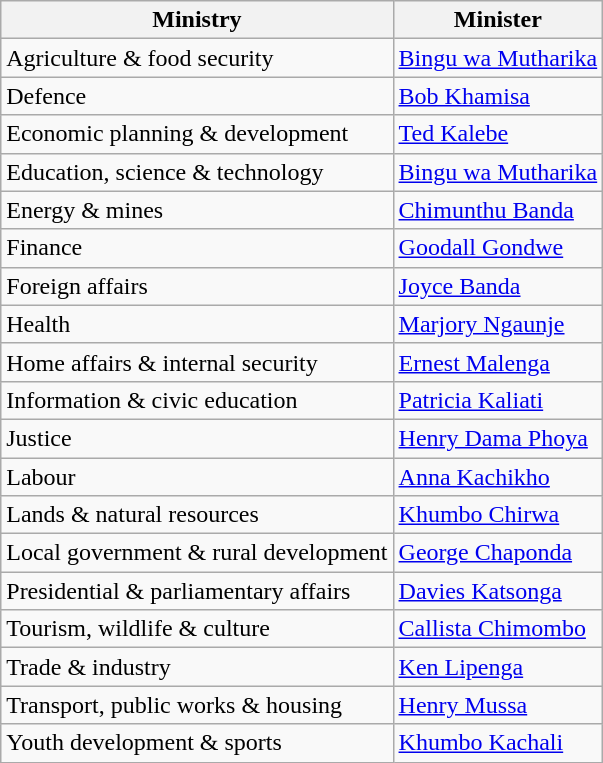<table class=wikitable>
<tr>
<th>Ministry</th>
<th>Minister</th>
</tr>
<tr>
<td>Agriculture & food security</td>
<td><a href='#'>Bingu wa Mutharika</a></td>
</tr>
<tr>
<td>Defence</td>
<td><a href='#'>Bob Khamisa</a></td>
</tr>
<tr>
<td>Economic planning & development</td>
<td><a href='#'>Ted Kalebe</a></td>
</tr>
<tr>
<td>Education, science & technology</td>
<td><a href='#'>Bingu wa Mutharika</a></td>
</tr>
<tr>
<td>Energy & mines</td>
<td><a href='#'>Chimunthu Banda</a></td>
</tr>
<tr>
<td>Finance</td>
<td><a href='#'>Goodall Gondwe</a></td>
</tr>
<tr>
<td>Foreign affairs</td>
<td><a href='#'>Joyce Banda</a></td>
</tr>
<tr>
<td>Health</td>
<td><a href='#'>Marjory Ngaunje</a></td>
</tr>
<tr>
<td>Home affairs & internal security</td>
<td><a href='#'>Ernest Malenga</a></td>
</tr>
<tr>
<td>Information & civic education</td>
<td><a href='#'>Patricia Kaliati</a></td>
</tr>
<tr>
<td>Justice</td>
<td><a href='#'>Henry Dama Phoya</a></td>
</tr>
<tr>
<td>Labour</td>
<td><a href='#'>Anna Kachikho</a></td>
</tr>
<tr>
<td>Lands & natural resources</td>
<td><a href='#'>Khumbo Chirwa</a></td>
</tr>
<tr>
<td>Local government & rural development</td>
<td><a href='#'>George Chaponda</a></td>
</tr>
<tr>
<td>Presidential & parliamentary affairs</td>
<td><a href='#'>Davies Katsonga</a></td>
</tr>
<tr>
<td>Tourism, wildlife & culture</td>
<td><a href='#'>Callista Chimombo</a></td>
</tr>
<tr>
<td>Trade & industry</td>
<td><a href='#'>Ken Lipenga</a></td>
</tr>
<tr>
<td>Transport, public works & housing</td>
<td><a href='#'>Henry Mussa</a></td>
</tr>
<tr>
<td>Youth development & sports</td>
<td><a href='#'>Khumbo Kachali</a></td>
</tr>
</table>
